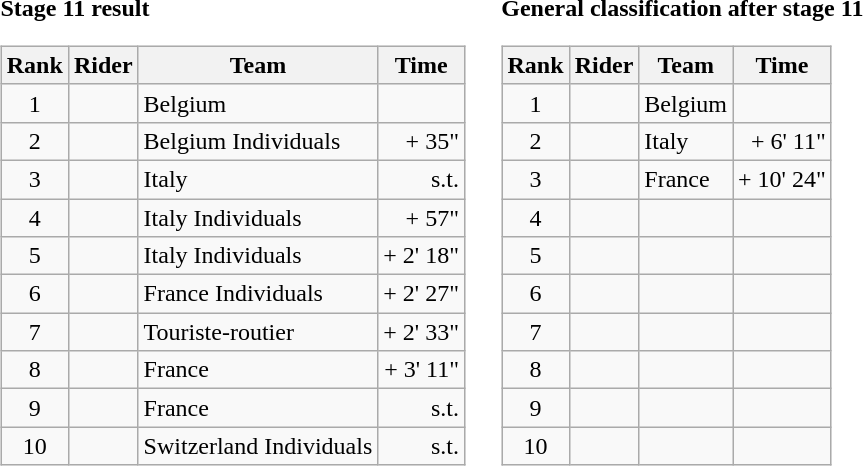<table>
<tr>
<td><strong>Stage 11 result</strong><br><table class="wikitable">
<tr>
<th scope="col">Rank</th>
<th scope="col">Rider</th>
<th scope="col">Team</th>
<th scope="col">Time</th>
</tr>
<tr>
<td style="text-align:center;">1</td>
<td></td>
<td>Belgium</td>
<td style="text-align:right;"></td>
</tr>
<tr>
<td style="text-align:center;">2</td>
<td></td>
<td>Belgium Individuals</td>
<td style="text-align:right;">+ 35"</td>
</tr>
<tr>
<td style="text-align:center;">3</td>
<td></td>
<td>Italy</td>
<td style="text-align:right;">s.t.</td>
</tr>
<tr>
<td style="text-align:center;">4</td>
<td></td>
<td>Italy Individuals</td>
<td style="text-align:right;">+ 57"</td>
</tr>
<tr>
<td style="text-align:center;">5</td>
<td></td>
<td>Italy Individuals</td>
<td style="text-align:right;">+ 2' 18"</td>
</tr>
<tr>
<td style="text-align:center;">6</td>
<td></td>
<td>France Individuals</td>
<td style="text-align:right;">+ 2' 27"</td>
</tr>
<tr>
<td style="text-align:center;">7</td>
<td></td>
<td>Touriste-routier</td>
<td style="text-align:right;">+ 2' 33"</td>
</tr>
<tr>
<td style="text-align:center;">8</td>
<td></td>
<td>France</td>
<td style="text-align:right;">+ 3' 11"</td>
</tr>
<tr>
<td style="text-align:center;">9</td>
<td></td>
<td>France</td>
<td style="text-align:right;">s.t.</td>
</tr>
<tr>
<td style="text-align:center;">10</td>
<td></td>
<td>Switzerland Individuals</td>
<td style="text-align:right;">s.t.</td>
</tr>
</table>
</td>
<td></td>
<td><strong>General classification after stage 11</strong><br><table class="wikitable">
<tr>
<th scope="col">Rank</th>
<th scope="col">Rider</th>
<th scope="col">Team</th>
<th scope="col">Time</th>
</tr>
<tr>
<td style="text-align:center;">1</td>
<td></td>
<td>Belgium</td>
<td style="text-align:right;"></td>
</tr>
<tr>
<td style="text-align:center;">2</td>
<td></td>
<td>Italy</td>
<td style="text-align:right;">+ 6' 11"</td>
</tr>
<tr>
<td style="text-align:center;">3</td>
<td></td>
<td>France</td>
<td style="text-align:right;">+ 10' 24"</td>
</tr>
<tr>
<td style="text-align:center;">4</td>
<td></td>
<td></td>
<td></td>
</tr>
<tr>
<td style="text-align:center;">5</td>
<td></td>
<td></td>
<td></td>
</tr>
<tr>
<td style="text-align:center;">6</td>
<td></td>
<td></td>
<td></td>
</tr>
<tr>
<td style="text-align:center;">7</td>
<td></td>
<td></td>
<td></td>
</tr>
<tr>
<td style="text-align:center;">8</td>
<td></td>
<td></td>
<td></td>
</tr>
<tr>
<td style="text-align:center;">9</td>
<td></td>
<td></td>
<td></td>
</tr>
<tr>
<td style="text-align:center;">10</td>
<td></td>
<td></td>
<td></td>
</tr>
</table>
</td>
</tr>
</table>
